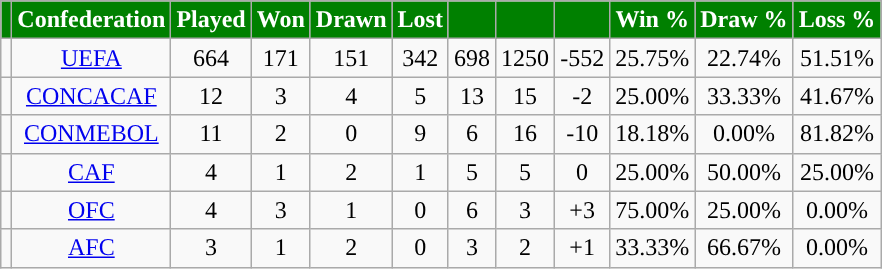<table class="wikitable sortable" style="text-align:center">
<tr>
<th style="background-color:#008000; color:white; "></th>
<th style="background-color:#008000; color:white; ">Confederation</th>
<th style="background-color:#008000; color:white; ">Played</th>
<th style="background-color:#008000; color:white; ">Won</th>
<th style="background-color:#008000; color:white; ">Drawn</th>
<th style="background-color:#008000; color:white; ">Lost</th>
<th style="background-color:#008000; color:white; "></th>
<th style="background-color:#008000; color:white; "></th>
<th style="background-color:#008000; color:white; "></th>
<th style="background-color:#008000; color:white; ">Win %</th>
<th style="background-color:#008000; color:white; ">Draw %</th>
<th style="background-color:#008000; color:white; ">Loss %</th>
</tr>
<tr align=center>
<td></td>
<td><a href='#'>UEFA</a></td>
<td>664</td>
<td>171</td>
<td>151</td>
<td>342</td>
<td>698</td>
<td>1250</td>
<td>-552</td>
<td>25.75%</td>
<td>22.74%</td>
<td>51.51%</td>
</tr>
<tr align=center>
<td></td>
<td><a href='#'>CONCACAF</a></td>
<td>12</td>
<td>3</td>
<td>4</td>
<td>5</td>
<td>13</td>
<td>15</td>
<td>-2</td>
<td>25.00%</td>
<td>33.33%</td>
<td>41.67%</td>
</tr>
<tr align=center>
<td></td>
<td><a href='#'>CONMEBOL</a></td>
<td>11</td>
<td>2</td>
<td>0</td>
<td>9</td>
<td>6</td>
<td>16</td>
<td>-10</td>
<td>18.18%</td>
<td>0.00%</td>
<td>81.82%</td>
</tr>
<tr align=center>
<td></td>
<td><a href='#'>CAF</a></td>
<td>4</td>
<td>1</td>
<td>2</td>
<td>1</td>
<td>5</td>
<td>5</td>
<td>0</td>
<td>25.00%</td>
<td>50.00%</td>
<td>25.00%</td>
</tr>
<tr align=center>
<td></td>
<td><a href='#'>OFC</a></td>
<td>4</td>
<td>3</td>
<td>1</td>
<td>0</td>
<td>6</td>
<td>3</td>
<td>+3</td>
<td>75.00%</td>
<td>25.00%</td>
<td>0.00%</td>
</tr>
<tr align=center>
<td></td>
<td><a href='#'>AFC</a></td>
<td>3</td>
<td>1</td>
<td>2</td>
<td>0</td>
<td>3</td>
<td>2</td>
<td>+1</td>
<td>33.33%</td>
<td>66.67%</td>
<td>0.00%</td>
</tr>
</table>
